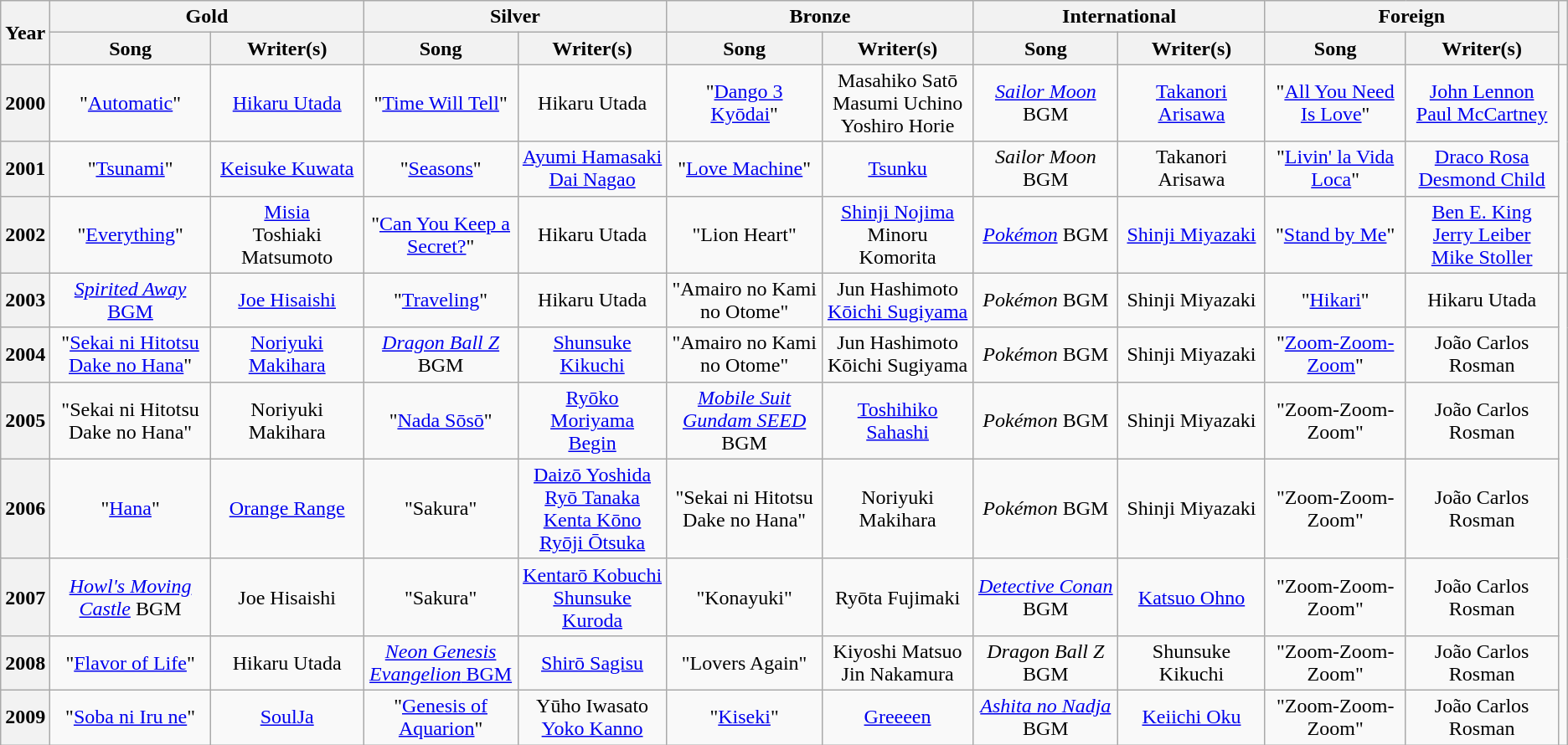<table class="wikitable plainrowheaders" style="text-align:center">
<tr>
<th scope="col" rowspan="2">Year</th>
<th scope="col" colspan="2">Gold</th>
<th scope="col" colspan="2">Silver</th>
<th scope="col" colspan="2">Bronze</th>
<th scope="col" colspan="2">International</th>
<th scope="col" colspan="2">Foreign</th>
<th scope="col" rowspan="2"></th>
</tr>
<tr>
<th scope="col" style="width:10em">Song</th>
<th scope="col" style="width:10em">Writer(s)</th>
<th scope="col" style="width:10em">Song</th>
<th scope="col" style="width:10em">Writer(s)</th>
<th scope="col" style="width:10em">Song</th>
<th scope="col" style="width:10em">Writer(s)</th>
<th scope="col" style="width:10em">Song</th>
<th scope="col" style="width:10em">Writer(s)</th>
<th scope="col" style="width:10em">Song</th>
<th scope="col" style="width:10em">Writer(s)</th>
</tr>
<tr>
<th scope="row" style="text-align:center">2000</th>
<td>"<a href='#'>Automatic</a>"</td>
<td><a href='#'>Hikaru Utada</a></td>
<td>"<a href='#'>Time Will Tell</a>"</td>
<td>Hikaru Utada</td>
<td>"<a href='#'>Dango 3 Kyōdai</a>"</td>
<td>Masahiko Satō<br>Masumi Uchino<br>Yoshiro Horie</td>
<td><em><a href='#'>Sailor Moon</a></em> BGM</td>
<td><a href='#'>Takanori Arisawa</a></td>
<td>"<a href='#'>All You Need Is Love</a>"</td>
<td><a href='#'>John Lennon<br>Paul McCartney</a></td>
<td rowspan="3"></td>
</tr>
<tr>
<th scope="row" style="text-align:center">2001</th>
<td>"<a href='#'>Tsunami</a>"</td>
<td><a href='#'>Keisuke Kuwata</a></td>
<td>"<a href='#'>Seasons</a>"</td>
<td><a href='#'>Ayumi Hamasaki</a><br><a href='#'>Dai Nagao</a></td>
<td>"<a href='#'>Love Machine</a>"</td>
<td><a href='#'>Tsunku</a></td>
<td><em>Sailor Moon</em> BGM</td>
<td>Takanori Arisawa</td>
<td>"<a href='#'>Livin' la Vida Loca</a>"</td>
<td><a href='#'>Draco Rosa</a><br><a href='#'>Desmond Child</a></td>
</tr>
<tr>
<th scope="row" style="text-align:center">2002</th>
<td>"<a href='#'>Everything</a>"</td>
<td><a href='#'>Misia</a><br>Toshiaki Matsumoto</td>
<td>"<a href='#'>Can You Keep a Secret?</a>"</td>
<td>Hikaru Utada</td>
<td>"Lion Heart"</td>
<td><a href='#'>Shinji Nojima</a><br>Minoru Komorita</td>
<td><em><a href='#'>Pokémon</a></em> BGM</td>
<td><a href='#'>Shinji Miyazaki</a></td>
<td>"<a href='#'>Stand by Me</a>"</td>
<td><a href='#'>Ben E. King</a><br><a href='#'>Jerry Leiber<br>Mike Stoller</a></td>
</tr>
<tr>
<th scope="row" style="text-align:center">2003</th>
<td><a href='#'><em>Spirited Away</em> BGM</a></td>
<td><a href='#'>Joe Hisaishi</a></td>
<td>"<a href='#'>Traveling</a>"</td>
<td>Hikaru Utada</td>
<td>"Amairo no Kami no Otome"</td>
<td>Jun Hashimoto<br><a href='#'>Kōichi Sugiyama</a></td>
<td><em>Pokémon</em> BGM</td>
<td>Shinji Miyazaki</td>
<td>"<a href='#'>Hikari</a>"</td>
<td>Hikaru Utada</td>
<td rowspan="7"></td>
</tr>
<tr>
<th scope="row" style="text-align:center">2004</th>
<td>"<a href='#'>Sekai ni Hitotsu Dake no Hana</a>"</td>
<td><a href='#'>Noriyuki Makihara</a></td>
<td><em><a href='#'>Dragon Ball Z</a></em> BGM</td>
<td><a href='#'>Shunsuke Kikuchi</a></td>
<td>"Amairo no Kami no Otome"</td>
<td>Jun Hashimoto<br>Kōichi Sugiyama</td>
<td><em>Pokémon</em> BGM</td>
<td>Shinji Miyazaki</td>
<td>"<a href='#'>Zoom-Zoom-Zoom</a>"</td>
<td>João Carlos Rosman</td>
</tr>
<tr>
<th scope="row" style="text-align:center">2005</th>
<td>"Sekai ni Hitotsu Dake no Hana"</td>
<td>Noriyuki Makihara</td>
<td>"<a href='#'>Nada Sōsō</a>"</td>
<td><a href='#'>Ryōko Moriyama</a><br><a href='#'>Begin</a></td>
<td><em><a href='#'>Mobile Suit Gundam SEED</a></em> BGM</td>
<td><a href='#'>Toshihiko Sahashi</a></td>
<td><em>Pokémon</em> BGM</td>
<td>Shinji Miyazaki</td>
<td>"Zoom-Zoom-Zoom"</td>
<td>João Carlos Rosman</td>
</tr>
<tr>
<th scope="row" style="text-align:center">2006</th>
<td>"<a href='#'>Hana</a>"</td>
<td><a href='#'>Orange Range</a></td>
<td>"Sakura"</td>
<td><a href='#'>Daizō Yoshida<br>Ryō Tanaka<br>Kenta Kōno<br>Ryōji Ōtsuka</a></td>
<td>"Sekai ni Hitotsu Dake no Hana"</td>
<td>Noriyuki Makihara</td>
<td><em>Pokémon</em> BGM</td>
<td>Shinji Miyazaki</td>
<td>"Zoom-Zoom-Zoom"</td>
<td>João Carlos Rosman</td>
</tr>
<tr>
<th scope="row" style="text-align:center">2007</th>
<td><em><a href='#'>Howl's Moving Castle</a></em> BGM</td>
<td>Joe Hisaishi</td>
<td>"Sakura"</td>
<td><a href='#'>Kentarō Kobuchi<br>Shunsuke Kuroda</a></td>
<td>"Konayuki"</td>
<td>Ryōta Fujimaki</td>
<td><em><a href='#'>Detective Conan</a></em> BGM</td>
<td><a href='#'>Katsuo Ohno</a></td>
<td>"Zoom-Zoom-Zoom"</td>
<td>João Carlos Rosman</td>
</tr>
<tr>
<th scope="row" style="text-align:center">2008</th>
<td>"<a href='#'>Flavor of Life</a>"</td>
<td>Hikaru Utada</td>
<td><a href='#'><em>Neon Genesis Evangelion</em> BGM</a></td>
<td><a href='#'>Shirō Sagisu</a></td>
<td>"Lovers Again"</td>
<td>Kiyoshi Matsuo<br>Jin Nakamura</td>
<td><em>Dragon Ball Z</em> BGM</td>
<td>Shunsuke Kikuchi</td>
<td>"Zoom-Zoom-Zoom"</td>
<td>João Carlos Rosman</td>
</tr>
<tr>
<th scope="row" style="text-align:center">2009</th>
<td>"<a href='#'>Soba ni Iru ne</a>"</td>
<td><a href='#'>SoulJa</a></td>
<td>"<a href='#'>Genesis of Aquarion</a>"</td>
<td>Yūho Iwasato<br><a href='#'>Yoko Kanno</a></td>
<td>"<a href='#'>Kiseki</a>"</td>
<td><a href='#'>Greeeen</a></td>
<td><em><a href='#'>Ashita no Nadja</a></em> BGM</td>
<td><a href='#'>Keiichi Oku</a></td>
<td>"Zoom-Zoom-Zoom"</td>
<td>João Carlos Rosman</td>
</tr>
</table>
